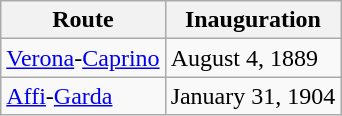<table class="wikitable">
<tr>
<th>Route</th>
<th>Inauguration</th>
</tr>
<tr>
<td><a href='#'>Verona</a>-<a href='#'>Caprino</a></td>
<td>August 4, 1889</td>
</tr>
<tr>
<td><a href='#'>Affi</a>-<a href='#'>Garda</a></td>
<td>January 31, 1904</td>
</tr>
</table>
